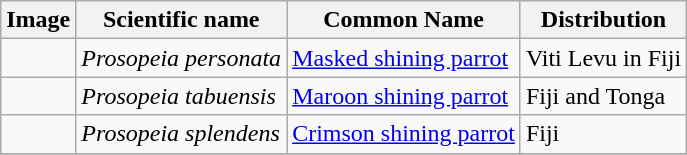<table class="wikitable">
<tr>
<th>Image</th>
<th>Scientific name</th>
<th>Common Name</th>
<th>Distribution</th>
</tr>
<tr>
<td></td>
<td><em>Prosopeia personata</em></td>
<td><a href='#'>Masked shining parrot</a></td>
<td>Viti Levu in Fiji</td>
</tr>
<tr>
<td></td>
<td><em>Prosopeia tabuensis</em></td>
<td><a href='#'>Maroon shining parrot</a></td>
<td>Fiji and Tonga</td>
</tr>
<tr>
<td></td>
<td><em>Prosopeia splendens</em></td>
<td><a href='#'>Crimson shining parrot</a></td>
<td>Fiji</td>
</tr>
<tr>
</tr>
</table>
